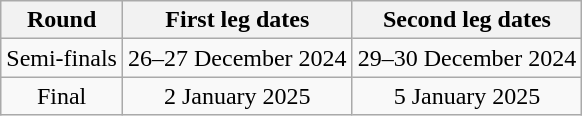<table class="wikitable" style="text-align:center">
<tr>
<th>Round</th>
<th>First leg dates</th>
<th>Second leg dates</th>
</tr>
<tr>
<td>Semi-finals</td>
<td>26–27 December 2024</td>
<td>29–30 December 2024</td>
</tr>
<tr>
<td>Final</td>
<td>2 January 2025</td>
<td>5 January 2025</td>
</tr>
</table>
